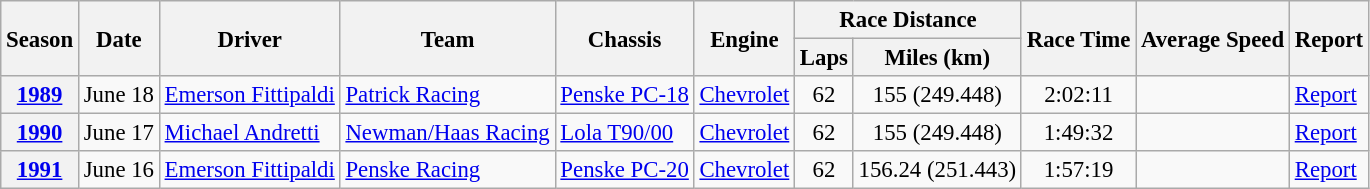<table class="wikitable" style="font-size: 95%;">
<tr>
<th rowspan="2">Season</th>
<th rowspan="2">Date</th>
<th rowspan="2">Driver</th>
<th rowspan="2">Team</th>
<th rowspan="2">Chassis</th>
<th rowspan="2">Engine</th>
<th colspan="2">Race Distance</th>
<th rowspan="2">Race Time</th>
<th rowspan="2">Average Speed</th>
<th rowspan="2">Report</th>
</tr>
<tr>
<th>Laps</th>
<th>Miles (km)</th>
</tr>
<tr>
<th><a href='#'>1989</a></th>
<td>June 18</td>
<td> <a href='#'>Emerson Fittipaldi</a></td>
<td><a href='#'>Patrick Racing</a></td>
<td><a href='#'>Penske PC-18</a></td>
<td><a href='#'>Chevrolet</a></td>
<td style="text-align:center;">62</td>
<td style="text-align:center;">155 (249.448)</td>
<td style="text-align:center;">2:02:11</td>
<td style="text-align:center;"></td>
<td><a href='#'>Report</a></td>
</tr>
<tr>
<th><a href='#'>1990</a></th>
<td>June 17</td>
<td> <a href='#'>Michael Andretti</a></td>
<td><a href='#'>Newman/Haas Racing</a></td>
<td><a href='#'>Lola T90/00</a></td>
<td><a href='#'>Chevrolet</a></td>
<td style="text-align:center;">62</td>
<td style="text-align:center;">155 (249.448)</td>
<td style="text-align:center;">1:49:32</td>
<td style="text-align:center;"></td>
<td><a href='#'>Report</a></td>
</tr>
<tr>
<th><a href='#'>1991</a></th>
<td>June 16</td>
<td> <a href='#'>Emerson Fittipaldi</a></td>
<td><a href='#'>Penske Racing</a></td>
<td><a href='#'>Penske PC-20</a></td>
<td><a href='#'>Chevrolet</a></td>
<td style="text-align:center;">62</td>
<td style="text-align:center;">156.24 (251.443)</td>
<td style="text-align:center;">1:57:19</td>
<td style="text-align:center;"></td>
<td><a href='#'>Report</a></td>
</tr>
</table>
